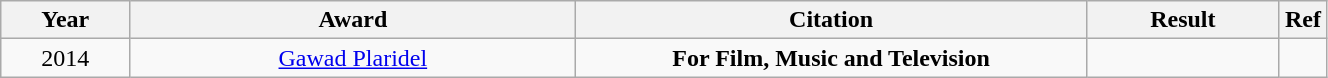<table width="70%" class="wikitable sortable">
<tr>
<th width="10%">Year</th>
<th width="35%">Award</th>
<th width="40%">Citation</th>
<th width="15%">Result</th>
<th width="15%">Ref</th>
</tr>
<tr>
<td align="center">2014</td>
<td align="center"><a href='#'>Gawad Plaridel</a></td>
<td align="center"><strong>For Film, Music and Television</strong></td>
<td></td>
<td></td>
</tr>
</table>
